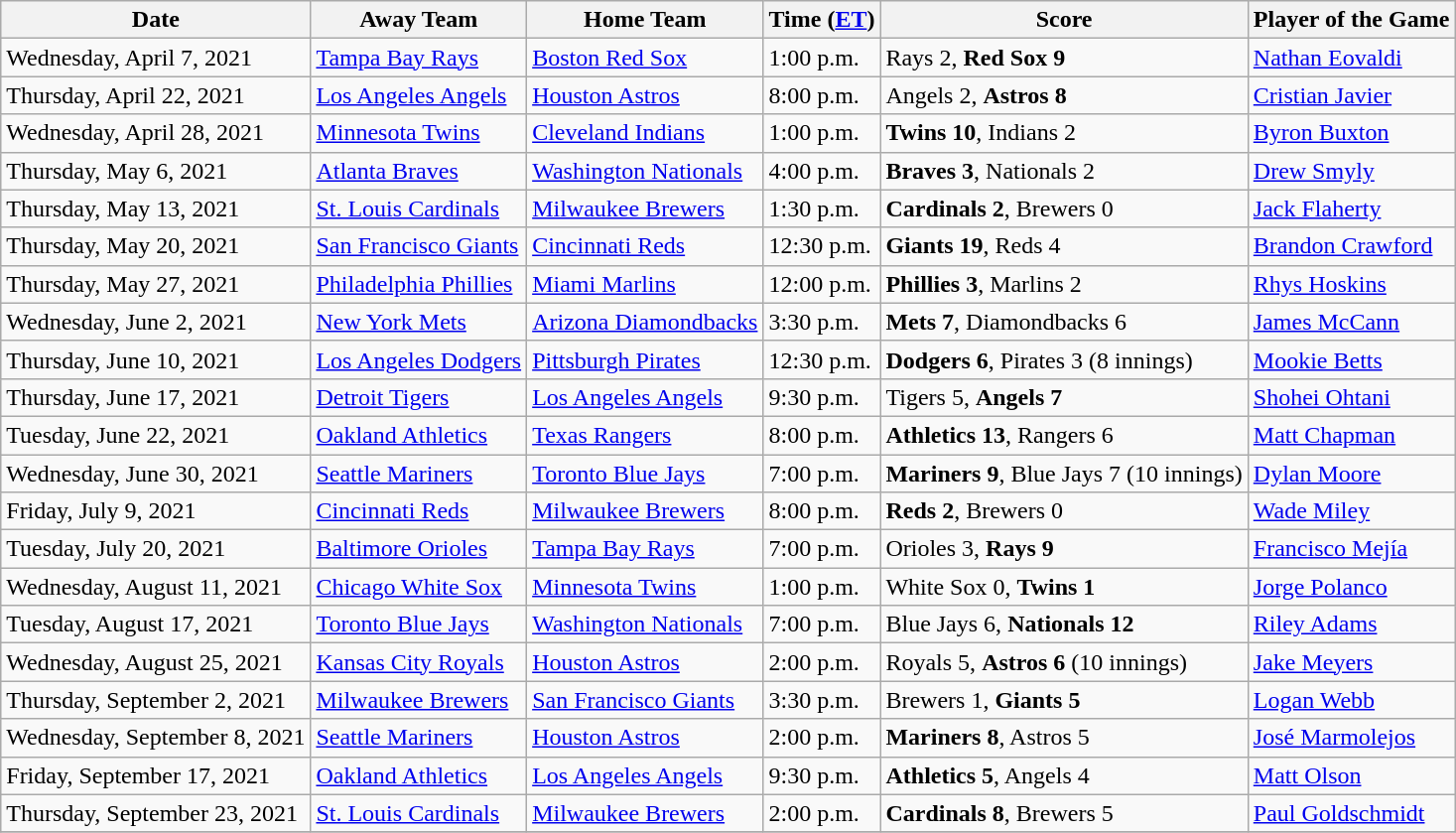<table class="wikitable">
<tr>
<th>Date</th>
<th>Away Team</th>
<th>Home Team</th>
<th>Time (<a href='#'>ET</a>)</th>
<th>Score</th>
<th>Player of the Game</th>
</tr>
<tr>
<td>Wednesday, April 7, 2021</td>
<td><a href='#'>Tampa Bay Rays</a></td>
<td><a href='#'>Boston Red Sox</a></td>
<td>1:00 p.m.</td>
<td>Rays 2, <strong>Red Sox 9</strong></td>
<td><a href='#'>Nathan Eovaldi</a></td>
</tr>
<tr>
<td>Thursday, April 22, 2021</td>
<td><a href='#'>Los Angeles Angels</a></td>
<td><a href='#'>Houston Astros</a></td>
<td>8:00 p.m.</td>
<td>Angels 2, <strong>Astros 8</strong></td>
<td><a href='#'>Cristian Javier</a></td>
</tr>
<tr>
<td>Wednesday, April 28, 2021</td>
<td><a href='#'>Minnesota Twins</a></td>
<td><a href='#'>Cleveland Indians</a></td>
<td>1:00 p.m.</td>
<td><strong>Twins 10</strong>, Indians 2</td>
<td><a href='#'>Byron Buxton</a></td>
</tr>
<tr>
<td>Thursday, May 6, 2021</td>
<td><a href='#'>Atlanta Braves</a></td>
<td><a href='#'>Washington Nationals</a></td>
<td>4:00 p.m.</td>
<td><strong>Braves 3</strong>, Nationals 2</td>
<td><a href='#'>Drew Smyly</a></td>
</tr>
<tr>
<td>Thursday, May 13, 2021</td>
<td><a href='#'>St. Louis Cardinals</a></td>
<td><a href='#'>Milwaukee Brewers</a></td>
<td>1:30 p.m.</td>
<td><strong>Cardinals 2</strong>, Brewers 0</td>
<td><a href='#'>Jack Flaherty</a></td>
</tr>
<tr>
<td>Thursday, May 20, 2021</td>
<td><a href='#'>San Francisco Giants</a></td>
<td><a href='#'>Cincinnati Reds</a></td>
<td>12:30 p.m.</td>
<td><strong>Giants 19</strong>, Reds 4</td>
<td><a href='#'>Brandon Crawford</a></td>
</tr>
<tr>
<td>Thursday, May 27, 2021</td>
<td><a href='#'>Philadelphia Phillies</a></td>
<td><a href='#'>Miami Marlins</a></td>
<td>12:00 p.m.</td>
<td><strong>Phillies 3</strong>, Marlins 2</td>
<td><a href='#'>Rhys Hoskins</a></td>
</tr>
<tr>
<td>Wednesday, June 2, 2021</td>
<td><a href='#'>New York Mets</a></td>
<td><a href='#'>Arizona Diamondbacks</a></td>
<td>3:30 p.m.</td>
<td><strong>Mets 7</strong>, Diamondbacks 6</td>
<td><a href='#'>James McCann</a></td>
</tr>
<tr>
<td>Thursday, June 10, 2021</td>
<td><a href='#'>Los Angeles Dodgers</a></td>
<td><a href='#'>Pittsburgh Pirates</a></td>
<td>12:30 p.m.</td>
<td><strong>Dodgers 6</strong>, Pirates 3 (8 innings)</td>
<td><a href='#'>Mookie Betts</a></td>
</tr>
<tr>
<td>Thursday, June 17, 2021</td>
<td><a href='#'>Detroit Tigers</a></td>
<td><a href='#'>Los Angeles Angels</a></td>
<td>9:30 p.m.</td>
<td>Tigers 5, <strong>Angels 7</strong></td>
<td><a href='#'>Shohei Ohtani</a></td>
</tr>
<tr>
<td>Tuesday, June 22, 2021</td>
<td><a href='#'>Oakland Athletics</a></td>
<td><a href='#'>Texas Rangers</a></td>
<td>8:00 p.m.</td>
<td><strong>Athletics 13</strong>, Rangers 6</td>
<td><a href='#'>Matt Chapman</a></td>
</tr>
<tr>
<td>Wednesday, June 30, 2021</td>
<td><a href='#'>Seattle Mariners</a></td>
<td><a href='#'>Toronto Blue Jays</a></td>
<td>7:00 p.m.</td>
<td><strong>Mariners 9</strong>, Blue Jays 7 (10 innings)</td>
<td><a href='#'>Dylan Moore</a></td>
</tr>
<tr>
<td>Friday, July 9, 2021</td>
<td><a href='#'>Cincinnati Reds</a></td>
<td><a href='#'>Milwaukee Brewers</a></td>
<td>8:00 p.m.</td>
<td><strong>Reds 2</strong>, Brewers 0</td>
<td><a href='#'>Wade Miley</a></td>
</tr>
<tr>
<td>Tuesday, July 20, 2021</td>
<td><a href='#'>Baltimore Orioles</a></td>
<td><a href='#'>Tampa Bay Rays</a></td>
<td>7:00 p.m.</td>
<td>Orioles 3, <strong>Rays 9</strong></td>
<td><a href='#'>Francisco Mejía</a></td>
</tr>
<tr>
<td>Wednesday, August 11, 2021</td>
<td><a href='#'>Chicago White Sox</a></td>
<td><a href='#'>Minnesota Twins</a></td>
<td>1:00 p.m.</td>
<td>White Sox 0, <strong>Twins 1</strong></td>
<td><a href='#'>Jorge Polanco</a></td>
</tr>
<tr>
<td>Tuesday, August 17, 2021</td>
<td><a href='#'>Toronto Blue Jays</a></td>
<td><a href='#'>Washington Nationals</a></td>
<td>7:00 p.m.</td>
<td>Blue Jays 6, <strong>Nationals 12</strong></td>
<td><a href='#'>Riley Adams</a></td>
</tr>
<tr>
<td>Wednesday, August 25, 2021</td>
<td><a href='#'>Kansas City Royals</a></td>
<td><a href='#'>Houston Astros</a></td>
<td>2:00 p.m.</td>
<td>Royals 5, <strong>Astros 6</strong> (10 innings)</td>
<td><a href='#'>Jake Meyers</a></td>
</tr>
<tr>
<td>Thursday, September 2, 2021</td>
<td><a href='#'>Milwaukee Brewers</a></td>
<td><a href='#'>San Francisco Giants</a></td>
<td>3:30 p.m.</td>
<td>Brewers 1, <strong>Giants 5</strong></td>
<td><a href='#'>Logan Webb</a></td>
</tr>
<tr>
<td>Wednesday, September 8, 2021</td>
<td><a href='#'>Seattle Mariners</a></td>
<td><a href='#'>Houston Astros</a></td>
<td>2:00 p.m.</td>
<td><strong>Mariners 8</strong>, Astros 5</td>
<td><a href='#'>José Marmolejos</a></td>
</tr>
<tr>
<td>Friday, September 17, 2021</td>
<td><a href='#'>Oakland Athletics</a></td>
<td><a href='#'>Los Angeles Angels</a></td>
<td>9:30 p.m.</td>
<td><strong>Athletics 5</strong>, Angels 4</td>
<td><a href='#'>Matt Olson</a></td>
</tr>
<tr>
<td>Thursday, September 23, 2021</td>
<td><a href='#'>St. Louis Cardinals</a></td>
<td><a href='#'>Milwaukee Brewers</a></td>
<td>2:00 p.m.</td>
<td><strong>Cardinals 8</strong>, Brewers 5</td>
<td><a href='#'>Paul Goldschmidt</a></td>
</tr>
<tr>
</tr>
</table>
